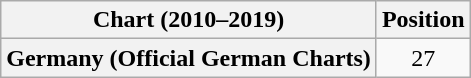<table class="wikitable plainrowheaders" style="text-align:center">
<tr>
<th scope="col">Chart (2010–2019)</th>
<th scope="col">Position</th>
</tr>
<tr>
<th scope="row">Germany (Official German Charts)</th>
<td>27</td>
</tr>
</table>
